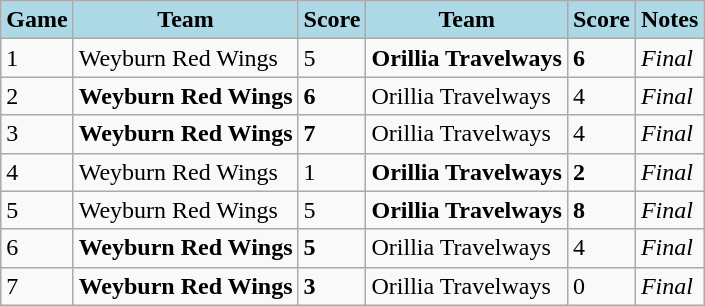<table class="wikitable">
<tr>
<th style="background:lightblue;">Game</th>
<th style="background:lightblue;">Team</th>
<th style="background:lightblue;">Score</th>
<th style="background:lightblue;">Team</th>
<th style="background:lightblue;">Score</th>
<th style="background:lightblue;">Notes</th>
</tr>
<tr bgcolor=>
<td>1</td>
<td>Weyburn Red Wings</td>
<td>5</td>
<td><strong>Orillia Travelways</strong></td>
<td><strong>6</strong></td>
<td><em>Final</em></td>
</tr>
<tr bgcolor=>
<td>2</td>
<td><strong>Weyburn Red Wings</strong></td>
<td><strong>6</strong></td>
<td>Orillia Travelways</td>
<td>4</td>
<td><em>Final</em></td>
</tr>
<tr bgcolor=>
<td>3</td>
<td><strong>Weyburn Red Wings</strong></td>
<td><strong>7</strong></td>
<td>Orillia Travelways</td>
<td>4</td>
<td><em>Final</em></td>
</tr>
<tr bgcolor=>
<td>4</td>
<td>Weyburn Red Wings</td>
<td>1</td>
<td><strong>Orillia Travelways</strong></td>
<td><strong>2</strong></td>
<td><em>Final</em></td>
</tr>
<tr bgcolor=>
<td>5</td>
<td>Weyburn Red Wings</td>
<td>5</td>
<td><strong>Orillia Travelways</strong></td>
<td><strong>8</strong></td>
<td><em>Final</em></td>
</tr>
<tr bgcolor=>
<td>6</td>
<td><strong>Weyburn Red Wings</strong></td>
<td><strong>5</strong></td>
<td>Orillia Travelways</td>
<td>4</td>
<td><em>Final</em></td>
</tr>
<tr bgcolor=>
<td>7</td>
<td><strong>Weyburn Red Wings</strong></td>
<td><strong>3</strong></td>
<td>Orillia Travelways</td>
<td>0</td>
<td><em>Final</em></td>
</tr>
</table>
